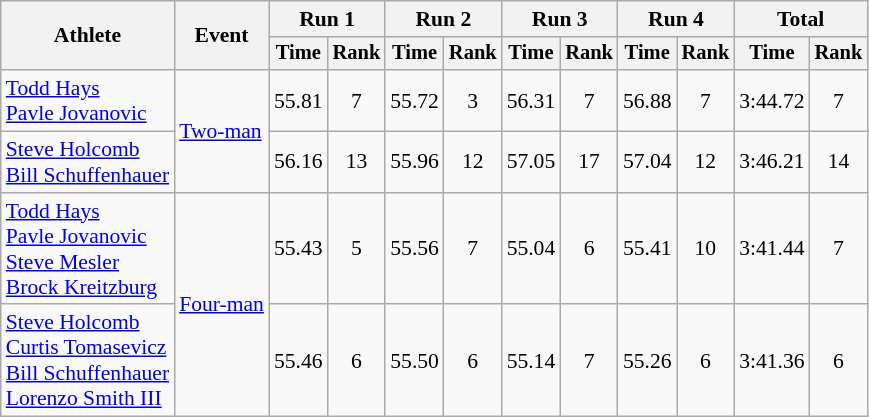<table class=wikitable style=font-size:90%;text-align:center>
<tr>
<th rowspan=2>Athlete</th>
<th rowspan=2>Event</th>
<th colspan=2>Run 1</th>
<th colspan=2>Run 2</th>
<th colspan=2>Run 3</th>
<th colspan=2>Run 4</th>
<th colspan=2>Total</th>
</tr>
<tr style=font-size:95%>
<th>Time</th>
<th>Rank</th>
<th>Time</th>
<th>Rank</th>
<th>Time</th>
<th>Rank</th>
<th>Time</th>
<th>Rank</th>
<th>Time</th>
<th>Rank</th>
</tr>
<tr>
<td align=left><a href='#'>Todd Hays</a><br><a href='#'>Pavle Jovanovic</a></td>
<td align=left rowspan=2><a href='#'>Two-man</a></td>
<td>55.81</td>
<td>7</td>
<td>55.72</td>
<td>3</td>
<td>56.31</td>
<td>7</td>
<td>56.88</td>
<td>7</td>
<td>3:44.72</td>
<td>7</td>
</tr>
<tr>
<td align=left><a href='#'>Steve Holcomb</a><br><a href='#'>Bill Schuffenhauer</a></td>
<td>56.16</td>
<td>13</td>
<td>55.96</td>
<td>12</td>
<td>57.05</td>
<td>17</td>
<td>57.04</td>
<td>12</td>
<td>3:46.21</td>
<td>14</td>
</tr>
<tr>
<td align=left><a href='#'>Todd Hays</a><br><a href='#'>Pavle Jovanovic</a><br><a href='#'>Steve Mesler</a><br><a href='#'>Brock Kreitzburg</a></td>
<td align=left rowspan=2><a href='#'>Four-man</a></td>
<td>55.43</td>
<td>5</td>
<td>55.56</td>
<td>7</td>
<td>55.04</td>
<td>6</td>
<td>55.41</td>
<td>10</td>
<td>3:41.44</td>
<td>7</td>
</tr>
<tr>
<td align=left><a href='#'>Steve Holcomb</a><br><a href='#'>Curtis Tomasevicz</a><br><a href='#'>Bill Schuffenhauer</a><br><a href='#'>Lorenzo Smith III</a></td>
<td>55.46</td>
<td>6</td>
<td>55.50</td>
<td>6</td>
<td>55.14</td>
<td>7</td>
<td>55.26</td>
<td>6</td>
<td>3:41.36</td>
<td>6</td>
</tr>
</table>
